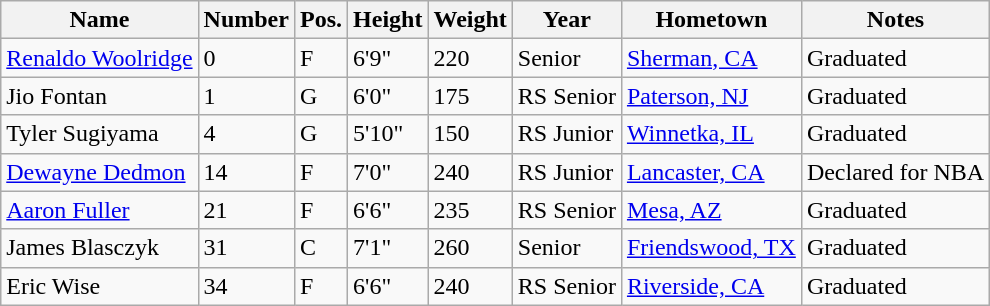<table class="wikitable sortable" border="1">
<tr>
<th>Name</th>
<th>Number</th>
<th>Pos.</th>
<th>Height</th>
<th>Weight</th>
<th>Year</th>
<th>Hometown</th>
<th class="unsortable">Notes</th>
</tr>
<tr>
<td><a href='#'>Renaldo Woolridge</a></td>
<td>0</td>
<td>F</td>
<td>6'9"</td>
<td>220</td>
<td>Senior</td>
<td><a href='#'>Sherman, CA</a></td>
<td>Graduated</td>
</tr>
<tr>
<td>Jio Fontan</td>
<td>1</td>
<td>G</td>
<td>6'0"</td>
<td>175</td>
<td>RS Senior</td>
<td><a href='#'>Paterson, NJ</a></td>
<td>Graduated</td>
</tr>
<tr>
<td>Tyler Sugiyama</td>
<td>4</td>
<td>G</td>
<td>5'10"</td>
<td>150</td>
<td>RS Junior</td>
<td><a href='#'>Winnetka, IL</a></td>
<td>Graduated</td>
</tr>
<tr>
<td><a href='#'>Dewayne Dedmon</a></td>
<td>14</td>
<td>F</td>
<td>7'0"</td>
<td>240</td>
<td>RS Junior</td>
<td><a href='#'>Lancaster, CA</a></td>
<td>Declared for NBA</td>
</tr>
<tr>
<td><a href='#'>Aaron Fuller</a></td>
<td>21</td>
<td>F</td>
<td>6'6"</td>
<td>235</td>
<td>RS Senior</td>
<td><a href='#'>Mesa, AZ</a></td>
<td>Graduated</td>
</tr>
<tr>
<td>James Blasczyk</td>
<td>31</td>
<td>C</td>
<td>7'1"</td>
<td>260</td>
<td>Senior</td>
<td><a href='#'>Friendswood, TX</a></td>
<td>Graduated</td>
</tr>
<tr>
<td>Eric Wise</td>
<td>34</td>
<td>F</td>
<td>6'6"</td>
<td>240</td>
<td>RS Senior</td>
<td><a href='#'>Riverside, CA</a></td>
<td>Graduated</td>
</tr>
</table>
